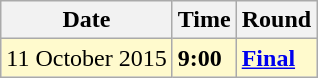<table class="wikitable">
<tr>
<th>Date</th>
<th>Time</th>
<th>Round</th>
</tr>
<tr style=background:lemonchiffon>
<td>11 October 2015</td>
<td><strong>9:00</strong></td>
<td><strong><a href='#'>Final</a></strong></td>
</tr>
</table>
